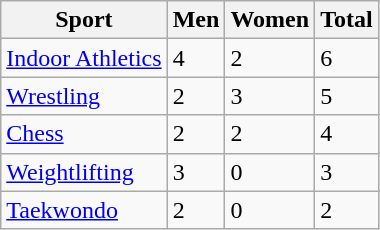<table class="wikitable sortable">
<tr>
<th>Sport</th>
<th>Men</th>
<th>Women</th>
<th>Total</th>
</tr>
<tr>
<td><a href='#'>Indoor Athletics</a></td>
<td>4</td>
<td>2</td>
<td>6</td>
</tr>
<tr>
<td><a href='#'>Wrestling</a></td>
<td>2</td>
<td>3</td>
<td>5</td>
</tr>
<tr>
<td><a href='#'>Chess</a></td>
<td>2</td>
<td>2</td>
<td>4</td>
</tr>
<tr>
<td><a href='#'>Weightlifting</a></td>
<td>3</td>
<td>0</td>
<td>3</td>
</tr>
<tr>
<td><a href='#'>Taekwondo</a></td>
<td>2</td>
<td>0</td>
<td>2</td>
</tr>
</table>
